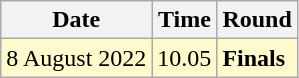<table class="wikitable">
<tr>
<th>Date</th>
<th>Time</th>
<th>Round</th>
</tr>
<tr style=background:lemonchiffon>
<td>8 August 2022</td>
<td>10.05</td>
<td><strong>Finals</strong></td>
</tr>
</table>
